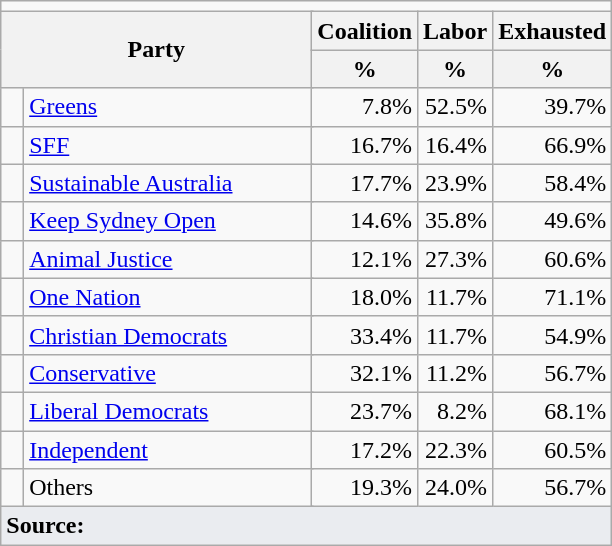<table class="wikitable sortable tpl-blanktable" style="text-align:right; margin-bottom:0">
<tr>
<td colspan=9 align=center></td>
</tr>
<tr>
<th colspan="3" rowspan="2" style="width:200px">Party</th>
<th>Coalition</th>
<th>Labor</th>
<th>Exhausted</th>
</tr>
<tr>
<th data-sort-type="number">%</th>
<th data-sort-type="number">%</th>
<th data-sort-type="number">%</th>
</tr>
<tr>
<td> </td>
<td colspan="2" style="text-align:left;"><a href='#'>Greens</a></td>
<td>7.8%</td>
<td>52.5%</td>
<td>39.7%</td>
</tr>
<tr>
<td> </td>
<td colspan="2" style="text-align:left;"><a href='#'>SFF</a></td>
<td>16.7%</td>
<td>16.4%</td>
<td>66.9%</td>
</tr>
<tr>
<td> </td>
<td colspan="2" style="text-align:left;"><a href='#'>Sustainable Australia</a></td>
<td>17.7%</td>
<td>23.9%</td>
<td>58.4%</td>
</tr>
<tr>
<td> </td>
<td colspan="2" style="text-align:left;"><a href='#'>Keep Sydney Open</a></td>
<td>14.6%</td>
<td>35.8%</td>
<td>49.6%</td>
</tr>
<tr>
<td> </td>
<td colspan="2" style="text-align:left;"><a href='#'>Animal Justice</a></td>
<td>12.1%</td>
<td>27.3%</td>
<td>60.6%</td>
</tr>
<tr>
<td> </td>
<td colspan="2" style="text-align:left;"><a href='#'>One Nation</a></td>
<td>18.0%</td>
<td>11.7%</td>
<td>71.1%</td>
</tr>
<tr>
<td> </td>
<td colspan="2" style="text-align:left;"><a href='#'>Christian Democrats</a></td>
<td>33.4%</td>
<td>11.7%</td>
<td>54.9%</td>
</tr>
<tr>
<td> </td>
<td colspan="2" style="text-align:left;"><a href='#'>Conservative</a></td>
<td>32.1%</td>
<td>11.2%</td>
<td>56.7%</td>
</tr>
<tr>
<td> </td>
<td colspan="2" style="text-align:left;"><a href='#'>Liberal Democrats</a></td>
<td>23.7%</td>
<td>8.2%</td>
<td>68.1%</td>
</tr>
<tr>
<td> </td>
<td colspan="2" style="text-align:left;"><a href='#'>Independent</a></td>
<td>17.2%</td>
<td>22.3%</td>
<td>60.5%</td>
</tr>
<tr>
<td> </td>
<td colspan="2" style="text-align:left;">Others</td>
<td>19.3%</td>
<td>24.0%</td>
<td>56.7%</td>
</tr>
<tr>
<td colspan="9" style="text-align:left; background-color:#eaecf0"><strong>Source:</strong> </td>
</tr>
</table>
